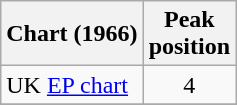<table class="wikitable">
<tr>
<th>Chart (1966)</th>
<th>Peak<br>position</th>
</tr>
<tr>
<td>UK <a href='#'>EP chart</a></td>
<td align="center">4</td>
</tr>
<tr>
</tr>
</table>
